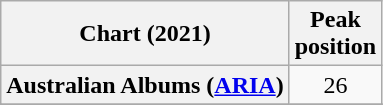<table class="wikitable sortable plainrowheaders" style="text-align:center">
<tr>
<th scope="col">Chart (2021)</th>
<th scope="col">Peak<br>position</th>
</tr>
<tr>
<th scope="row">Australian Albums (<a href='#'>ARIA</a>)</th>
<td>26</td>
</tr>
<tr>
</tr>
<tr>
</tr>
<tr>
</tr>
<tr>
</tr>
<tr>
</tr>
<tr>
</tr>
<tr>
</tr>
</table>
